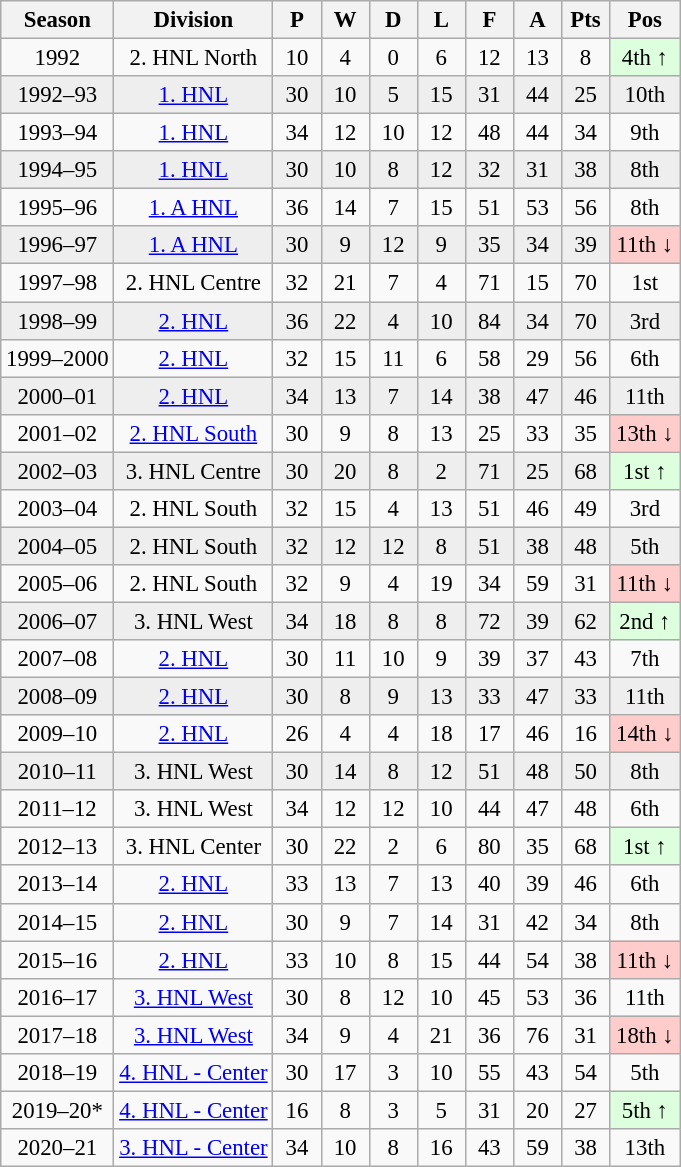<table class="wikitable" style="font-size:95%; text-align: center;">
<tr>
<th>Season</th>
<th>Division</th>
<th width="25">P</th>
<th width="25">W</th>
<th width="25">D</th>
<th width="25">L</th>
<th width="25">F</th>
<th width="25">A</th>
<th width="25">Pts</th>
<th width="40">Pos</th>
</tr>
<tr>
<td>1992</td>
<td>2. HNL North</td>
<td>10</td>
<td>4</td>
<td>0</td>
<td>6</td>
<td>12</td>
<td>13</td>
<td>8</td>
<td bgcolor="#DDFFDD">4th ↑</td>
</tr>
<tr bgcolor="#EEEEEE">
<td>1992–93</td>
<td><a href='#'>1. HNL</a></td>
<td>30</td>
<td>10</td>
<td>5</td>
<td>15</td>
<td>31</td>
<td>44</td>
<td>25</td>
<td>10th</td>
</tr>
<tr>
<td>1993–94</td>
<td><a href='#'>1. HNL</a></td>
<td>34</td>
<td>12</td>
<td>10</td>
<td>12</td>
<td>48</td>
<td>44</td>
<td>34</td>
<td>9th</td>
</tr>
<tr bgcolor="#EEEEEE">
<td>1994–95</td>
<td><a href='#'>1. HNL</a></td>
<td>30</td>
<td>10</td>
<td>8</td>
<td>12</td>
<td>32</td>
<td>31</td>
<td>38</td>
<td>8th</td>
</tr>
<tr>
<td>1995–96</td>
<td><a href='#'>1. A HNL</a></td>
<td>36</td>
<td>14</td>
<td>7</td>
<td>15</td>
<td>51</td>
<td>53</td>
<td>56</td>
<td>8th</td>
</tr>
<tr bgcolor="#EEEEEE">
<td>1996–97</td>
<td><a href='#'>1. A HNL</a></td>
<td>30</td>
<td>9</td>
<td>12</td>
<td>9</td>
<td>35</td>
<td>34</td>
<td>39</td>
<td bgcolor="#FFCCCC">11th ↓</td>
</tr>
<tr>
<td>1997–98</td>
<td>2. HNL Centre</td>
<td>32</td>
<td>21</td>
<td>7</td>
<td>4</td>
<td>71</td>
<td>15</td>
<td>70</td>
<td>1st</td>
</tr>
<tr bgcolor="#EEEEEE">
<td>1998–99</td>
<td><a href='#'>2. HNL</a></td>
<td>36</td>
<td>22</td>
<td>4</td>
<td>10</td>
<td>84</td>
<td>34</td>
<td>70</td>
<td>3rd</td>
</tr>
<tr>
<td>1999–2000</td>
<td><a href='#'>2. HNL</a></td>
<td>32</td>
<td>15</td>
<td>11</td>
<td>6</td>
<td>58</td>
<td>29</td>
<td>56</td>
<td>6th</td>
</tr>
<tr bgcolor="#EEEEEE">
<td>2000–01</td>
<td><a href='#'>2. HNL</a></td>
<td>34</td>
<td>13</td>
<td>7</td>
<td>14</td>
<td>38</td>
<td>47</td>
<td>46</td>
<td>11th</td>
</tr>
<tr>
<td>2001–02</td>
<td><a href='#'>2. HNL South</a></td>
<td>30</td>
<td>9</td>
<td>8</td>
<td>13</td>
<td>25</td>
<td>33</td>
<td>35</td>
<td bgcolor="#FFCCCC">13th ↓</td>
</tr>
<tr bgcolor="#EEEEEE">
<td>2002–03</td>
<td>3. HNL Centre</td>
<td>30</td>
<td>20</td>
<td>8</td>
<td>2</td>
<td>71</td>
<td>25</td>
<td>68</td>
<td bgcolor="#DDFFDD">1st ↑</td>
</tr>
<tr>
<td>2003–04</td>
<td>2. HNL South</td>
<td>32</td>
<td>15</td>
<td>4</td>
<td>13</td>
<td>51</td>
<td>46</td>
<td>49</td>
<td>3rd</td>
</tr>
<tr bgcolor="#EEEEEE">
<td>2004–05</td>
<td>2. HNL South</td>
<td>32</td>
<td>12</td>
<td>12</td>
<td>8</td>
<td>51</td>
<td>38</td>
<td>48</td>
<td>5th</td>
</tr>
<tr>
<td>2005–06</td>
<td>2. HNL South</td>
<td>32</td>
<td>9</td>
<td>4</td>
<td>19</td>
<td>34</td>
<td>59</td>
<td>31</td>
<td bgcolor="#FFCCCC">11th ↓</td>
</tr>
<tr bgcolor="#EEEEEE">
<td>2006–07</td>
<td>3. HNL West</td>
<td>34</td>
<td>18</td>
<td>8</td>
<td>8</td>
<td>72</td>
<td>39</td>
<td>62</td>
<td bgcolor="#DDFFDD">2nd ↑</td>
</tr>
<tr>
<td>2007–08</td>
<td><a href='#'>2. HNL</a></td>
<td>30</td>
<td>11</td>
<td>10</td>
<td>9</td>
<td>39</td>
<td>37</td>
<td>43</td>
<td>7th</td>
</tr>
<tr bgcolor="#EEEEEE">
<td>2008–09</td>
<td><a href='#'>2. HNL</a></td>
<td>30</td>
<td>8</td>
<td>9</td>
<td>13</td>
<td>33</td>
<td>47</td>
<td>33</td>
<td>11th</td>
</tr>
<tr>
<td>2009–10</td>
<td><a href='#'>2. HNL</a></td>
<td>26</td>
<td>4</td>
<td>4</td>
<td>18</td>
<td>17</td>
<td>46</td>
<td>16</td>
<td bgcolor="#FFCCCC">14th ↓</td>
</tr>
<tr bgcolor="#EEEEEE">
<td>2010–11</td>
<td>3. HNL West</td>
<td>30</td>
<td>14</td>
<td>8</td>
<td>12</td>
<td>51</td>
<td>48</td>
<td>50</td>
<td>8th</td>
</tr>
<tr>
<td>2011–12</td>
<td>3. HNL West</td>
<td>34</td>
<td>12</td>
<td>12</td>
<td>10</td>
<td>44</td>
<td>47</td>
<td>48</td>
<td>6th</td>
</tr>
<tr>
<td>2012–13</td>
<td>3. HNL Center</td>
<td>30</td>
<td>22</td>
<td>2</td>
<td>6</td>
<td>80</td>
<td>35</td>
<td>68</td>
<td bgcolor="#DDFFDD">1st ↑</td>
</tr>
<tr>
<td>2013–14</td>
<td><a href='#'>2. HNL</a></td>
<td>33</td>
<td>13</td>
<td>7</td>
<td>13</td>
<td>40</td>
<td>39</td>
<td>46</td>
<td>6th</td>
</tr>
<tr>
<td>2014–15</td>
<td><a href='#'>2. HNL</a></td>
<td>30</td>
<td>9</td>
<td>7</td>
<td>14</td>
<td>31</td>
<td>42</td>
<td>34</td>
<td>8th</td>
</tr>
<tr>
<td>2015–16</td>
<td><a href='#'>2. HNL</a></td>
<td>33</td>
<td>10</td>
<td>8</td>
<td>15</td>
<td>44</td>
<td>54</td>
<td>38</td>
<td bgcolor="#FFCCCC">11th ↓</td>
</tr>
<tr>
<td>2016–17</td>
<td><a href='#'>3. HNL West</a></td>
<td>30</td>
<td>8</td>
<td>12</td>
<td>10</td>
<td>45</td>
<td>53</td>
<td>36</td>
<td>11th</td>
</tr>
<tr>
<td>2017–18</td>
<td><a href='#'>3. HNL West</a></td>
<td>34</td>
<td>9</td>
<td>4</td>
<td>21</td>
<td>36</td>
<td>76</td>
<td>31</td>
<td bgcolor="#FFCCCC">18th ↓</td>
</tr>
<tr>
<td>2018–19</td>
<td><a href='#'>4. HNL - Center</a></td>
<td>30</td>
<td>17</td>
<td>3</td>
<td>10</td>
<td>55</td>
<td>43</td>
<td>54</td>
<td>5th</td>
</tr>
<tr>
<td>2019–20*</td>
<td><a href='#'>4. HNL - Center</a></td>
<td>16</td>
<td>8</td>
<td>3</td>
<td>5</td>
<td>31</td>
<td>20</td>
<td>27</td>
<td bgcolor="#DDFFDD">5th ↑</td>
</tr>
<tr>
<td>2020–21</td>
<td><a href='#'>3. HNL - Center</a></td>
<td>34</td>
<td>10</td>
<td>8</td>
<td>16</td>
<td>43</td>
<td>59</td>
<td>38</td>
<td>13th</td>
</tr>
</table>
